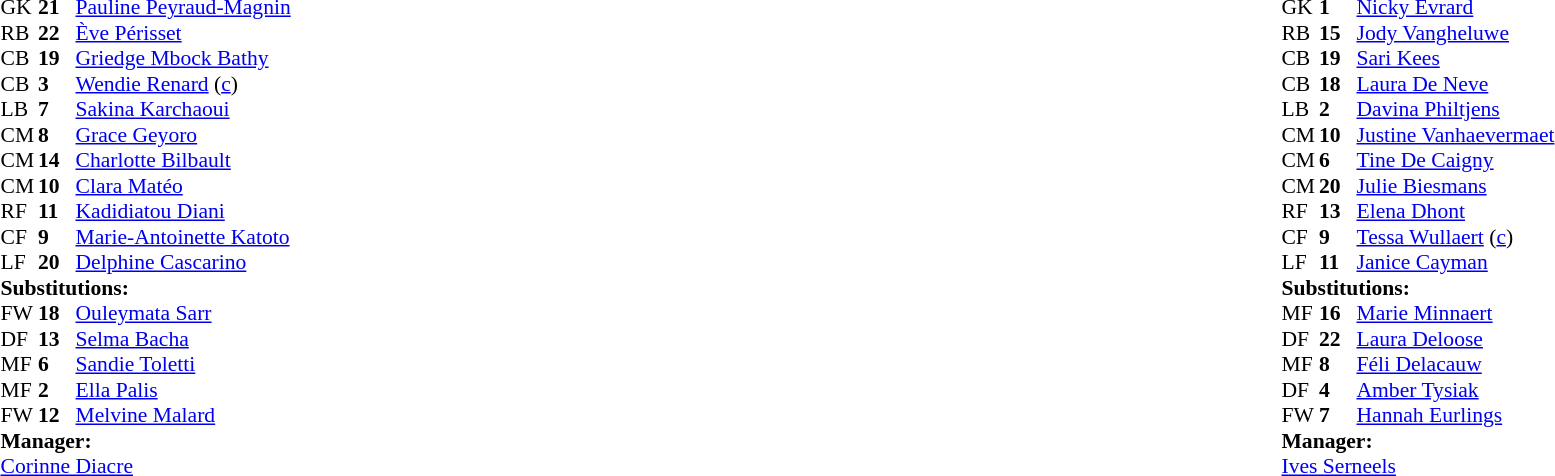<table width="100%">
<tr>
<td valign="top" width="40%"><br><table style="font-size:90%" cellspacing="0" cellpadding="0">
<tr>
<th width=25></th>
<th width=25></th>
</tr>
<tr>
<td>GK</td>
<td><strong>21</strong></td>
<td><a href='#'>Pauline Peyraud-Magnin</a></td>
</tr>
<tr>
<td>RB</td>
<td><strong>22</strong></td>
<td><a href='#'>Ève Périsset</a></td>
</tr>
<tr>
<td>CB</td>
<td><strong>19</strong></td>
<td><a href='#'>Griedge Mbock Bathy</a></td>
</tr>
<tr>
<td>CB</td>
<td><strong>3</strong></td>
<td><a href='#'>Wendie Renard</a> (<a href='#'>c</a>)</td>
</tr>
<tr>
<td>LB</td>
<td><strong>7</strong></td>
<td><a href='#'>Sakina Karchaoui</a></td>
</tr>
<tr>
<td>CM</td>
<td><strong>8</strong></td>
<td><a href='#'>Grace Geyoro</a></td>
<td></td>
<td></td>
</tr>
<tr>
<td>CM</td>
<td><strong>14</strong></td>
<td><a href='#'>Charlotte Bilbault</a></td>
</tr>
<tr>
<td>CM</td>
<td><strong>10</strong></td>
<td><a href='#'>Clara Matéo</a></td>
<td></td>
<td></td>
</tr>
<tr>
<td>RF</td>
<td><strong>11</strong></td>
<td><a href='#'>Kadidiatou Diani</a></td>
<td></td>
<td></td>
</tr>
<tr>
<td>CF</td>
<td><strong>9</strong></td>
<td><a href='#'>Marie-Antoinette Katoto</a></td>
<td></td>
<td></td>
</tr>
<tr>
<td>LF</td>
<td><strong>20</strong></td>
<td><a href='#'>Delphine Cascarino</a></td>
<td></td>
<td></td>
</tr>
<tr>
<td colspan=3><strong>Substitutions:</strong></td>
</tr>
<tr>
<td>FW</td>
<td><strong>18</strong></td>
<td><a href='#'>Ouleymata Sarr</a></td>
<td></td>
<td></td>
</tr>
<tr>
<td>DF</td>
<td><strong>13</strong></td>
<td><a href='#'>Selma Bacha</a></td>
<td></td>
<td></td>
</tr>
<tr>
<td>MF</td>
<td><strong>6</strong></td>
<td><a href='#'>Sandie Toletti</a></td>
<td></td>
<td></td>
</tr>
<tr>
<td>MF</td>
<td><strong>2</strong></td>
<td><a href='#'>Ella Palis</a></td>
<td></td>
<td></td>
</tr>
<tr>
<td>FW</td>
<td><strong>12</strong></td>
<td><a href='#'>Melvine Malard</a></td>
<td></td>
<td></td>
</tr>
<tr>
<td colspan=3><strong>Manager:</strong></td>
</tr>
<tr>
<td colspan=3><a href='#'>Corinne Diacre</a></td>
</tr>
</table>
</td>
<td valign="top"></td>
<td valign="top" width="50%"><br><table style="font-size:90%; margin:auto" cellspacing="0" cellpadding="0">
<tr>
<th width=25></th>
<th width=25></th>
</tr>
<tr>
<td>GK</td>
<td><strong>1</strong></td>
<td><a href='#'>Nicky Evrard</a></td>
</tr>
<tr>
<td>RB</td>
<td><strong>15</strong></td>
<td><a href='#'>Jody Vangheluwe</a></td>
<td></td>
<td></td>
</tr>
<tr>
<td>CB</td>
<td><strong>19</strong></td>
<td><a href='#'>Sari Kees</a></td>
</tr>
<tr>
<td>CB</td>
<td><strong>18</strong></td>
<td><a href='#'>Laura De Neve</a></td>
<td></td>
<td></td>
</tr>
<tr>
<td>LB</td>
<td><strong>2</strong></td>
<td><a href='#'>Davina Philtjens</a></td>
<td></td>
<td></td>
</tr>
<tr>
<td>CM</td>
<td><strong>10</strong></td>
<td><a href='#'>Justine Vanhaevermaet</a></td>
<td></td>
<td></td>
</tr>
<tr>
<td>CM</td>
<td><strong>6</strong></td>
<td><a href='#'>Tine De Caigny</a></td>
</tr>
<tr>
<td>CM</td>
<td><strong>20</strong></td>
<td><a href='#'>Julie Biesmans</a></td>
</tr>
<tr>
<td>RF</td>
<td><strong>13</strong></td>
<td><a href='#'>Elena Dhont</a></td>
<td></td>
<td></td>
</tr>
<tr>
<td>CF</td>
<td><strong>9</strong></td>
<td><a href='#'>Tessa Wullaert</a> (<a href='#'>c</a>)</td>
</tr>
<tr>
<td>LF</td>
<td><strong>11</strong></td>
<td><a href='#'>Janice Cayman</a></td>
</tr>
<tr>
<td colspan=3><strong>Substitutions:</strong></td>
</tr>
<tr>
<td>MF</td>
<td><strong>16</strong></td>
<td><a href='#'>Marie Minnaert</a></td>
<td></td>
<td></td>
</tr>
<tr>
<td>DF</td>
<td><strong>22</strong></td>
<td><a href='#'>Laura Deloose</a></td>
<td></td>
<td></td>
</tr>
<tr>
<td>MF</td>
<td><strong>8</strong></td>
<td><a href='#'>Féli Delacauw</a></td>
<td></td>
<td></td>
</tr>
<tr>
<td>DF</td>
<td><strong>4</strong></td>
<td><a href='#'>Amber Tysiak</a></td>
<td></td>
<td></td>
</tr>
<tr>
<td>FW</td>
<td><strong>7</strong></td>
<td><a href='#'>Hannah Eurlings</a></td>
<td></td>
<td></td>
</tr>
<tr>
<td colspan=3><strong>Manager:</strong></td>
</tr>
<tr>
<td colspan=3><a href='#'>Ives Serneels</a></td>
</tr>
</table>
</td>
</tr>
</table>
